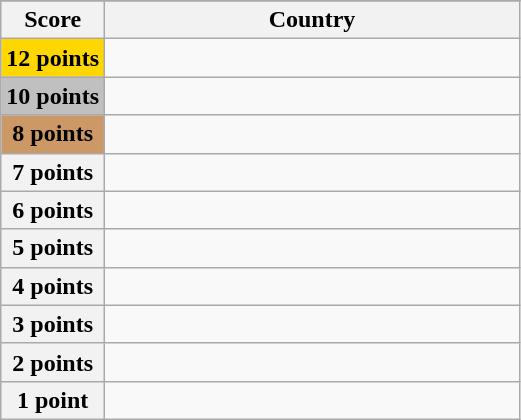<table class="wikitable">
<tr>
</tr>
<tr>
<th scope="col" width="20%">Score</th>
<th scope="col">Country</th>
</tr>
<tr>
<th scope="row" style="background:gold">12 points</th>
<td></td>
</tr>
<tr>
<th scope="row" style="background:silver">10 points</th>
<td></td>
</tr>
<tr>
<th scope="row" style="background:#CC9966">8 points</th>
<td></td>
</tr>
<tr>
<th scope="row">7 points</th>
<td></td>
</tr>
<tr>
<th scope="row">6 points</th>
<td></td>
</tr>
<tr>
<th scope="row">5 points</th>
<td></td>
</tr>
<tr>
<th scope="row">4 points</th>
<td></td>
</tr>
<tr>
<th scope="row">3 points</th>
<td></td>
</tr>
<tr>
<th scope="row">2 points</th>
<td></td>
</tr>
<tr>
<th scope="row">1 point</th>
<td></td>
</tr>
</table>
